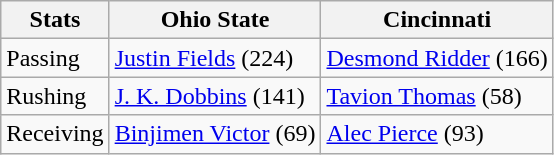<table class="wikitable">
<tr>
<th>Stats</th>
<th>Ohio State</th>
<th>Cincinnati</th>
</tr>
<tr>
<td>Passing</td>
<td><a href='#'>Justin Fields</a> (224)</td>
<td><a href='#'>Desmond Ridder</a> (166)</td>
</tr>
<tr>
<td>Rushing</td>
<td><a href='#'>J. K. Dobbins</a> (141)</td>
<td><a href='#'>Tavion Thomas</a> (58)</td>
</tr>
<tr>
<td>Receiving</td>
<td><a href='#'>Binjimen Victor</a> (69)</td>
<td><a href='#'>Alec Pierce</a> (93)</td>
</tr>
</table>
